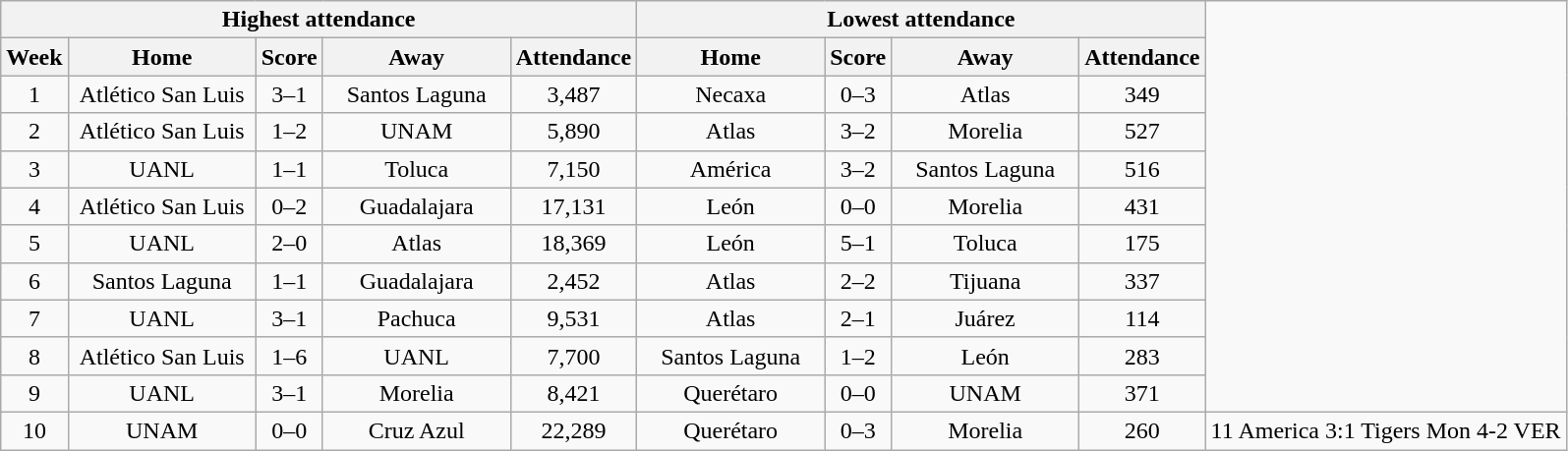<table class="wikitable" style="text-align:center">
<tr>
<th colspan=5>Highest attendance</th>
<th colspan=4>Lowest attendance</th>
</tr>
<tr>
<th>Week</th>
<th class="unsortable" width=120>Home</th>
<th>Score</th>
<th class="unsortable" width=120>Away</th>
<th>Attendance</th>
<th class="unsortable" width=120>Home</th>
<th>Score</th>
<th class="unsortable" width=120>Away</th>
<th>Attendance</th>
</tr>
<tr>
<td>1</td>
<td>Atlético San Luis</td>
<td>3–1</td>
<td>Santos Laguna</td>
<td>3,487</td>
<td>Necaxa</td>
<td>0–3</td>
<td>Atlas</td>
<td>349</td>
</tr>
<tr>
<td>2</td>
<td>Atlético San Luis</td>
<td>1–2</td>
<td>UNAM</td>
<td>5,890</td>
<td>Atlas</td>
<td>3–2</td>
<td>Morelia</td>
<td>527</td>
</tr>
<tr>
<td>3</td>
<td>UANL</td>
<td>1–1</td>
<td>Toluca</td>
<td>7,150</td>
<td>América</td>
<td>3–2</td>
<td>Santos Laguna</td>
<td>516</td>
</tr>
<tr>
<td>4</td>
<td>Atlético San Luis</td>
<td>0–2</td>
<td>Guadalajara</td>
<td>17,131</td>
<td>León</td>
<td>0–0</td>
<td>Morelia</td>
<td>431</td>
</tr>
<tr>
<td>5</td>
<td>UANL</td>
<td>2–0</td>
<td>Atlas</td>
<td>18,369</td>
<td>León</td>
<td>5–1</td>
<td>Toluca</td>
<td>175</td>
</tr>
<tr>
<td>6</td>
<td>Santos Laguna</td>
<td>1–1</td>
<td>Guadalajara</td>
<td>2,452</td>
<td>Atlas</td>
<td>2–2</td>
<td>Tijuana</td>
<td>337</td>
</tr>
<tr>
<td>7</td>
<td>UANL</td>
<td>3–1</td>
<td>Pachuca</td>
<td>9,531</td>
<td>Atlas</td>
<td>2–1</td>
<td>Juárez</td>
<td>114</td>
</tr>
<tr>
<td>8</td>
<td>Atlético San Luis</td>
<td>1–6</td>
<td>UANL</td>
<td>7,700</td>
<td>Santos Laguna</td>
<td>1–2</td>
<td>León</td>
<td>283</td>
</tr>
<tr>
<td>9</td>
<td>UANL</td>
<td>3–1</td>
<td>Morelia</td>
<td>8,421</td>
<td>Querétaro</td>
<td>0–0</td>
<td>UNAM</td>
<td>371</td>
</tr>
<tr>
<td>10</td>
<td>UNAM</td>
<td>0–0</td>
<td>Cruz Azul</td>
<td>22,289</td>
<td>Querétaro</td>
<td>0–3</td>
<td>Morelia</td>
<td>260</td>
<td>11 America 3:1 Tigers      Mon 4-2 VER</td>
</tr>
</table>
